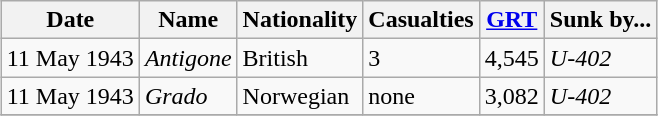<table class="wikitable" style="margin:1em auto;">
<tr>
<th>Date</th>
<th>Name</th>
<th>Nationality</th>
<th>Casualties</th>
<th><a href='#'>GRT</a></th>
<th>Sunk by...</th>
</tr>
<tr>
<td>11 May 1943</td>
<td><em>Antigone</em></td>
<td>British</td>
<td>3</td>
<td>4,545</td>
<td><em>U-402</em></td>
</tr>
<tr>
<td>11 May 1943</td>
<td><em>Grado</em></td>
<td>Norwegian</td>
<td>none</td>
<td>3,082</td>
<td><em>U-402</em></td>
</tr>
<tr>
</tr>
</table>
